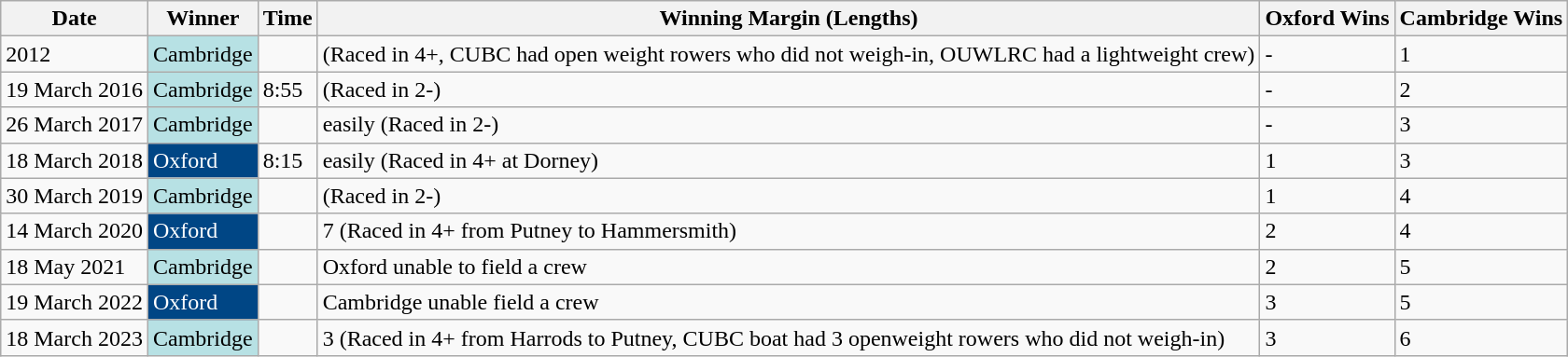<table class="wikitable" style="border-collapse: collapse;">
<tr>
<th>Date</th>
<th>Winner</th>
<th>Time</th>
<th>Winning Margin (Lengths)</th>
<th>Oxford Wins</th>
<th>Cambridge Wins</th>
</tr>
<tr>
<td>2012</td>
<td style="background:#B7E1E4; color:#000;">Cambridge</td>
<td></td>
<td>(Raced in 4+, CUBC had open weight rowers who did not weigh-in, OUWLRC had a lightweight crew)</td>
<td>-</td>
<td>1</td>
</tr>
<tr>
<td>19 March 2016</td>
<td style="background:#B7E1E4; color:#000;">Cambridge</td>
<td>8:55</td>
<td> (Raced in 2-)</td>
<td>-</td>
<td>2</td>
</tr>
<tr>
<td>26 March 2017</td>
<td style="background:#B7E1E4; color:#000;">Cambridge</td>
<td></td>
<td>easily (Raced in 2-)</td>
<td>-</td>
<td>3</td>
</tr>
<tr>
<td>18 March 2018</td>
<td style="background:#004685; color:#FFF;">Oxford</td>
<td>8:15</td>
<td>easily (Raced in 4+ at Dorney)</td>
<td>1</td>
<td>3</td>
</tr>
<tr>
<td>30 March 2019</td>
<td style="background:#B7E1E4; color:#000;">Cambridge</td>
<td></td>
<td> (Raced in 2-)</td>
<td>1</td>
<td>4</td>
</tr>
<tr>
<td>14 March 2020</td>
<td style="background:#004685; color:#FFF;">Oxford</td>
<td></td>
<td>7 (Raced in 4+ from Putney to Hammersmith)</td>
<td>2</td>
<td>4</td>
</tr>
<tr>
<td>18 May 2021</td>
<td style="background:#B7E1E4; color:#000">Cambridge</td>
<td></td>
<td>Oxford unable to field a crew</td>
<td>2</td>
<td>5</td>
</tr>
<tr>
<td>19 March 2022</td>
<td style="background:#004685; color:#FFF;">Oxford</td>
<td></td>
<td>Cambridge unable field a crew</td>
<td>3</td>
<td>5</td>
</tr>
<tr>
<td>18 March 2023</td>
<td style="background:#B7E1E4; color:#000;">Cambridge</td>
<td></td>
<td>3 (Raced in 4+ from Harrods to Putney, CUBC boat had 3 openweight rowers who did not weigh-in)</td>
<td>3</td>
<td>6</td>
</tr>
</table>
